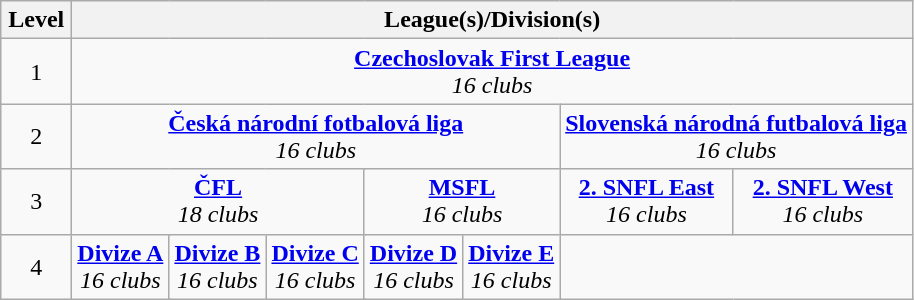<table class="wikitable" style="text-align: center;">
<tr>
<th colspan="1" width=40>Level</th>
<th colspan="20">League(s)/Division(s)</th>
</tr>
<tr>
<td colspan="1"  width=40>1</td>
<td colspan="20"><strong><a href='#'>Czechoslovak First League</a></strong><br><em>16 clubs</em></td>
</tr>
<tr>
<td colspan="1"  width=40>2</td>
<td colspan="10"><strong><a href='#'>Česká národní fotbalová liga</a></strong><br><em>16 clubs</em></td>
<td colspan="10"><strong><a href='#'>Slovenská národná futbalová liga</a></strong><br><em>16 clubs</em></td>
</tr>
<tr>
<td width=40>3</td>
<td colspan="6"><strong><a href='#'>ČFL</a></strong><br><em>18 clubs</em></td>
<td colspan="4"><strong><a href='#'>MSFL</a></strong><br><em>16 clubs</em></td>
<td><strong><a href='#'>2. SNFL East</a></strong><br><em>16 clubs</em></td>
<td><strong><a href='#'>2. SNFL West</a></strong><br><em>16 clubs</em></td>
</tr>
<tr>
<td colspan="1"  width=40>4</td>
<td colspan="2"><strong><a href='#'>Divize A</a></strong><br><em>16 clubs</em></td>
<td colspan="2"><strong><a href='#'>Divize B</a></strong><br><em>16 clubs</em></td>
<td colspan="2"><strong><a href='#'>Divize C</a></strong><br><em>16 clubs</em></td>
<td colspan="2"><strong><a href='#'>Divize D</a></strong><br><em>16 clubs</em></td>
<td colspan="2"><strong><a href='#'>Divize E</a></strong><br><em>16 clubs</em></td>
</tr>
</table>
